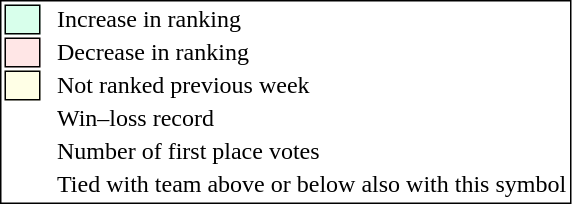<table style="border:1px solid black;">
<tr>
<td style="background:#D8FFEB; width:20px; border:1px solid black;"></td>
<td> </td>
<td>Increase in ranking</td>
</tr>
<tr>
<td style="background:#FFE6E6; width:20px; border:1px solid black;"></td>
<td> </td>
<td>Decrease in ranking</td>
</tr>
<tr>
<td style="background:#FFFFE6; width:20px; border:1px solid black;"></td>
<td> </td>
<td>Not ranked previous week</td>
</tr>
<tr>
<td></td>
<td> </td>
<td>Win–loss record</td>
</tr>
<tr>
<td></td>
<td> </td>
<td>Number of first place votes</td>
</tr>
<tr>
<td></td>
<td></td>
<td>Tied with team above or below also with this symbol</td>
</tr>
</table>
